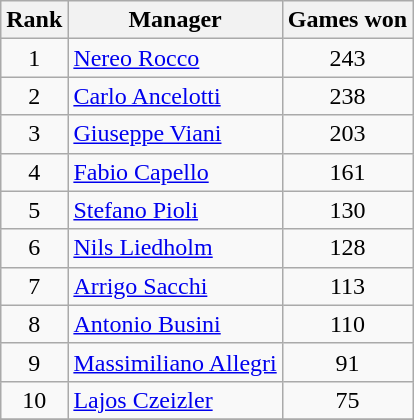<table class="wikitable sortable">
<tr>
<th>Rank</th>
<th>Manager</th>
<th>Games won</th>
</tr>
<tr>
<td align=center>1</td>
<td> <a href='#'>Nereo Rocco</a></td>
<td align=center>243</td>
</tr>
<tr>
<td align=center>2</td>
<td> <a href='#'>Carlo Ancelotti</a></td>
<td align=center>238</td>
</tr>
<tr>
<td align=center>3</td>
<td> <a href='#'>Giuseppe Viani</a></td>
<td align=center>203</td>
</tr>
<tr>
<td align=center>4</td>
<td> <a href='#'>Fabio Capello</a></td>
<td align=center>161</td>
</tr>
<tr>
<td align=center>5</td>
<td> <a href='#'>Stefano Pioli</a></td>
<td align=center>130</td>
</tr>
<tr>
<td align=center>6</td>
<td> <a href='#'>Nils Liedholm</a></td>
<td align=center>128</td>
</tr>
<tr>
<td align=center>7</td>
<td> <a href='#'>Arrigo Sacchi</a></td>
<td align=center>113</td>
</tr>
<tr>
<td align=center>8</td>
<td> <a href='#'>Antonio Busini</a></td>
<td align=center>110</td>
</tr>
<tr>
<td align=center>9</td>
<td> <a href='#'>Massimiliano Allegri</a></td>
<td align=center>91</td>
</tr>
<tr>
<td align=center>10</td>
<td> <a href='#'>Lajos Czeizler</a></td>
<td align=center>75</td>
</tr>
<tr>
</tr>
</table>
